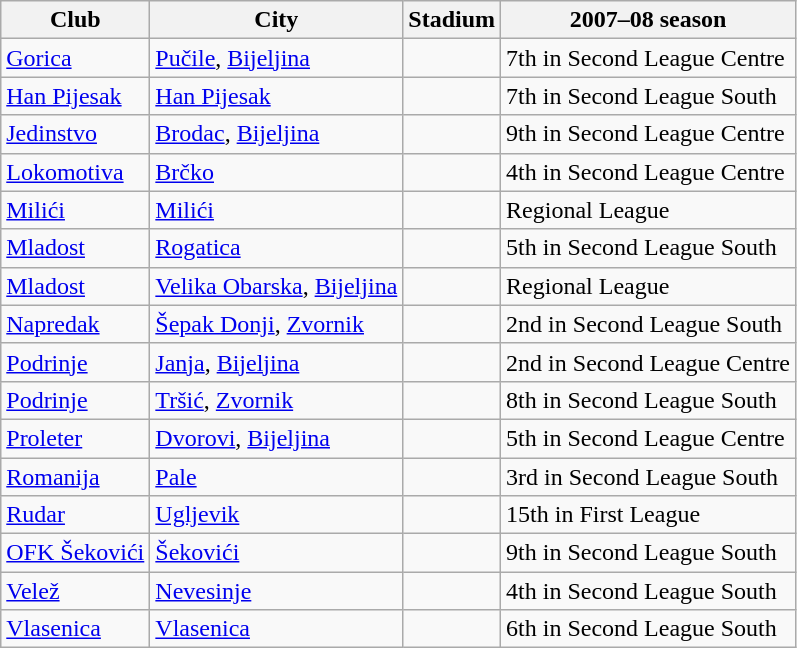<table class="wikitable sortable">
<tr>
<th>Club</th>
<th>City</th>
<th>Stadium</th>
<th>2007–08 season</th>
</tr>
<tr>
<td><a href='#'>Gorica</a></td>
<td><a href='#'>Pučile</a>, <a href='#'>Bijeljina</a></td>
<td></td>
<td>7th in Second League Centre</td>
</tr>
<tr>
<td><a href='#'>Han Pijesak</a></td>
<td><a href='#'>Han Pijesak</a></td>
<td></td>
<td>7th in Second League South</td>
</tr>
<tr>
<td><a href='#'>Jedinstvo</a></td>
<td><a href='#'>Brodac</a>, <a href='#'>Bijeljina</a></td>
<td></td>
<td>9th in Second League Centre</td>
</tr>
<tr>
<td><a href='#'>Lokomotiva</a></td>
<td><a href='#'>Brčko</a></td>
<td></td>
<td>4th in Second League Centre</td>
</tr>
<tr>
<td><a href='#'>Milići</a></td>
<td><a href='#'>Milići</a></td>
<td></td>
<td>Regional League</td>
</tr>
<tr>
<td><a href='#'>Mladost</a></td>
<td><a href='#'>Rogatica</a></td>
<td></td>
<td>5th in Second League South</td>
</tr>
<tr>
<td><a href='#'>Mladost</a></td>
<td><a href='#'>Velika Obarska</a>, <a href='#'>Bijeljina</a></td>
<td></td>
<td>Regional League</td>
</tr>
<tr>
<td><a href='#'>Napredak</a></td>
<td><a href='#'>Šepak Donji</a>, <a href='#'>Zvornik</a></td>
<td></td>
<td>2nd in Second League South</td>
</tr>
<tr>
<td><a href='#'>Podrinje</a></td>
<td><a href='#'>Janja</a>, <a href='#'>Bijeljina</a></td>
<td></td>
<td>2nd in Second League Centre</td>
</tr>
<tr>
<td><a href='#'>Podrinje</a></td>
<td><a href='#'>Tršić</a>, <a href='#'>Zvornik</a></td>
<td></td>
<td>8th in Second League South</td>
</tr>
<tr>
<td><a href='#'>Proleter</a></td>
<td><a href='#'>Dvorovi</a>, <a href='#'>Bijeljina</a></td>
<td></td>
<td>5th in Second League Centre</td>
</tr>
<tr>
<td><a href='#'>Romanija</a></td>
<td><a href='#'>Pale</a></td>
<td></td>
<td>3rd in Second League South</td>
</tr>
<tr>
<td><a href='#'>Rudar</a></td>
<td><a href='#'>Ugljevik</a></td>
<td></td>
<td>15th in First League</td>
</tr>
<tr>
<td><a href='#'>OFK Šekovići</a></td>
<td><a href='#'>Šekovići</a></td>
<td></td>
<td>9th in Second League South</td>
</tr>
<tr>
<td><a href='#'>Velež</a></td>
<td><a href='#'>Nevesinje</a></td>
<td></td>
<td>4th in Second League South</td>
</tr>
<tr>
<td><a href='#'>Vlasenica</a></td>
<td><a href='#'>Vlasenica</a></td>
<td></td>
<td>6th in Second League South</td>
</tr>
</table>
